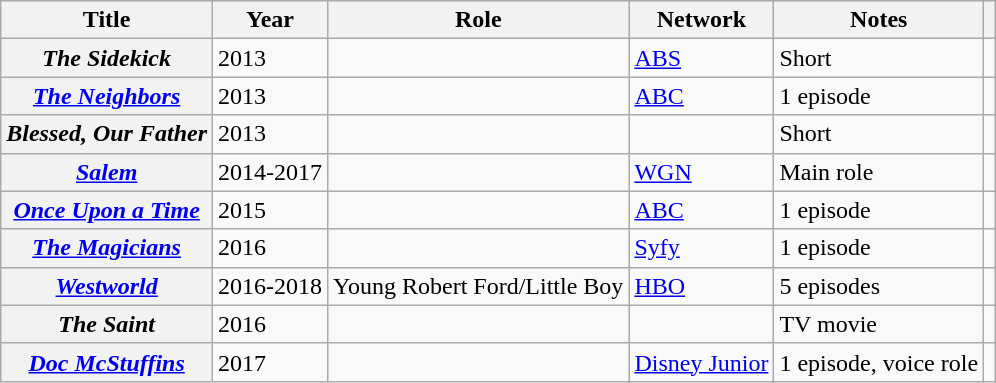<table class="wikitable plainrowheaders sortable">
<tr>
<th scope="col">Title</th>
<th scope="col">Year</th>
<th scope="col">Role</th>
<th scope="col">Network</th>
<th scope="col" class="unsortable">Notes</th>
<th scope="col" class="unsortable"></th>
</tr>
<tr>
<th scope=row><em>The Sidekick</em></th>
<td>2013</td>
<td></td>
<td><a href='#'>ABS</a></td>
<td>Short</td>
<td style="text-align:center;"></td>
</tr>
<tr>
<th scope=row><em><a href='#'>The Neighbors</a></em></th>
<td>2013</td>
<td></td>
<td><a href='#'>ABC</a></td>
<td>1 episode</td>
<td style="text-align:center;"></td>
</tr>
<tr>
<th scope=row><em>Blessed, Our Father</em></th>
<td>2013</td>
<td></td>
<td></td>
<td>Short</td>
<td style="text-align:center;"></td>
</tr>
<tr>
<th scope=row><em><a href='#'>Salem</a></em></th>
<td>2014-2017</td>
<td></td>
<td><a href='#'>WGN</a></td>
<td>Main role</td>
<td style="text-align:center;"></td>
</tr>
<tr>
<th scope=row><em><a href='#'>Once Upon a Time</a></em></th>
<td>2015</td>
<td></td>
<td><a href='#'>ABC</a></td>
<td>1 episode</td>
<td style="text-align:center;"></td>
</tr>
<tr>
<th scope=row><em><a href='#'>The Magicians</a></em></th>
<td>2016</td>
<td></td>
<td><a href='#'>Syfy</a></td>
<td>1 episode</td>
<td style="text-align:center;"></td>
</tr>
<tr>
<th scope=row><em><a href='#'>Westworld</a></em></th>
<td>2016-2018</td>
<td>Young Robert Ford/Little Boy</td>
<td><a href='#'>HBO</a></td>
<td>5 episodes</td>
<td style="text-align:center;"></td>
</tr>
<tr>
<th scope=row><em>The Saint</em></th>
<td>2016</td>
<td></td>
<td></td>
<td>TV movie</td>
<td style="text-align:center;"></td>
</tr>
<tr>
<th scope=row><em><a href='#'>Doc McStuffins</a></em></th>
<td>2017</td>
<td></td>
<td><a href='#'>Disney Junior</a></td>
<td>1 episode, voice role</td>
<td style="text-align:center;"></td>
</tr>
</table>
